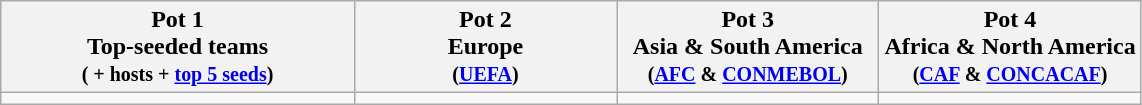<table class="wikitable">
<tr>
<th style="width:31%">Pot 1<br>Top-seeded teams<br><small>( + hosts + <a href='#'>top 5 seeds</a>)</small></th>
<th style="width:23%">Pot 2<br>Europe<br><small>(<a href='#'>UEFA</a>)</small></th>
<th style="width:23%">Pot 3<br>Asia & South America<br><small>(<a href='#'>AFC</a> & <a href='#'>CONMEBOL</a>)</small></th>
<th style="width:23%">Pot 4<br>Africa & North America<br><small>(<a href='#'>CAF</a> & <a href='#'>CONCACAF</a>)</small></th>
</tr>
<tr style="vertical-align:top">
<td></td>
<td></td>
<td></td>
<td></td>
</tr>
</table>
